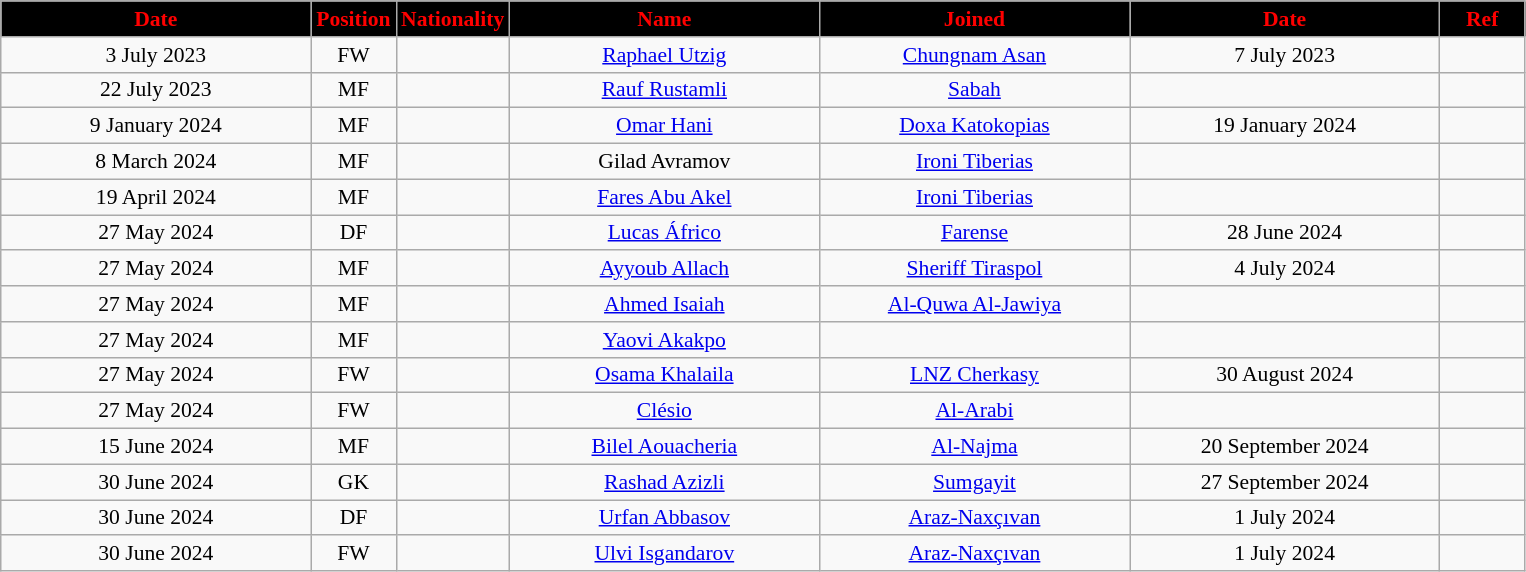<table class="wikitable"  style="text-align:center; font-size:90%; ">
<tr>
<th style="background:#000000; color:#FF0000; width:200px;">Date</th>
<th style="background:#000000; color:#FF0000; width:50px;">Position</th>
<th style="background:#000000; color:#FF0000; width:50px;">Nationality</th>
<th style="background:#000000; color:#FF0000; width:200px;">Name</th>
<th style="background:#000000; color:#FF0000; width:200px;">Joined</th>
<th style="background:#000000; color:#FF0000; width:200px;">Date</th>
<th style="background:#000000; color:#FF0000; width:50px;">Ref</th>
</tr>
<tr>
<td>3 July 2023</td>
<td>FW</td>
<td></td>
<td><a href='#'>Raphael Utzig</a></td>
<td><a href='#'>Chungnam Asan</a></td>
<td>7 July 2023</td>
<td></td>
</tr>
<tr>
<td>22 July 2023</td>
<td>MF</td>
<td></td>
<td><a href='#'>Rauf Rustamli</a></td>
<td><a href='#'>Sabah</a></td>
<td></td>
<td></td>
</tr>
<tr>
<td>9 January 2024</td>
<td>MF</td>
<td></td>
<td><a href='#'>Omar Hani</a></td>
<td><a href='#'>Doxa Katokopias</a></td>
<td>19 January 2024</td>
<td></td>
</tr>
<tr>
<td>8 March 2024</td>
<td>MF</td>
<td></td>
<td>Gilad Avramov</td>
<td><a href='#'>Ironi Tiberias</a></td>
<td></td>
<td></td>
</tr>
<tr>
<td>19 April 2024</td>
<td>MF</td>
<td></td>
<td><a href='#'>Fares Abu Akel</a></td>
<td><a href='#'>Ironi Tiberias</a></td>
<td></td>
<td></td>
</tr>
<tr>
<td>27 May 2024</td>
<td>DF</td>
<td></td>
<td><a href='#'>Lucas Áfrico</a></td>
<td><a href='#'>Farense</a></td>
<td>28 June 2024</td>
<td></td>
</tr>
<tr>
<td>27 May 2024</td>
<td>MF</td>
<td></td>
<td><a href='#'>Ayyoub Allach</a></td>
<td><a href='#'>Sheriff Tiraspol</a></td>
<td>4 July 2024</td>
<td></td>
</tr>
<tr>
<td>27 May 2024</td>
<td>MF</td>
<td></td>
<td><a href='#'>Ahmed Isaiah</a></td>
<td><a href='#'>Al-Quwa Al-Jawiya</a></td>
<td></td>
<td></td>
</tr>
<tr>
<td>27 May 2024</td>
<td>MF</td>
<td></td>
<td><a href='#'>Yaovi Akakpo</a></td>
<td></td>
<td></td>
<td></td>
</tr>
<tr>
<td>27 May 2024</td>
<td>FW</td>
<td></td>
<td><a href='#'>Osama Khalaila</a></td>
<td><a href='#'>LNZ Cherkasy</a></td>
<td>30 August 2024</td>
<td></td>
</tr>
<tr>
<td>27 May 2024</td>
<td>FW</td>
<td></td>
<td><a href='#'>Clésio</a></td>
<td><a href='#'>Al-Arabi</a></td>
<td></td>
<td></td>
</tr>
<tr>
<td>15 June 2024</td>
<td>MF</td>
<td></td>
<td><a href='#'>Bilel Aouacheria</a></td>
<td><a href='#'>Al-Najma</a></td>
<td>20 September 2024</td>
<td></td>
</tr>
<tr>
<td>30 June 2024</td>
<td>GK</td>
<td></td>
<td><a href='#'>Rashad Azizli</a></td>
<td><a href='#'>Sumgayit</a></td>
<td>27 September 2024</td>
<td></td>
</tr>
<tr>
<td>30 June 2024</td>
<td>DF</td>
<td></td>
<td><a href='#'>Urfan Abbasov</a></td>
<td><a href='#'>Araz-Naxçıvan</a></td>
<td>1 July 2024</td>
<td></td>
</tr>
<tr>
<td>30 June 2024</td>
<td>FW</td>
<td></td>
<td><a href='#'>Ulvi Isgandarov</a></td>
<td><a href='#'>Araz-Naxçıvan</a></td>
<td>1 July 2024</td>
<td></td>
</tr>
</table>
